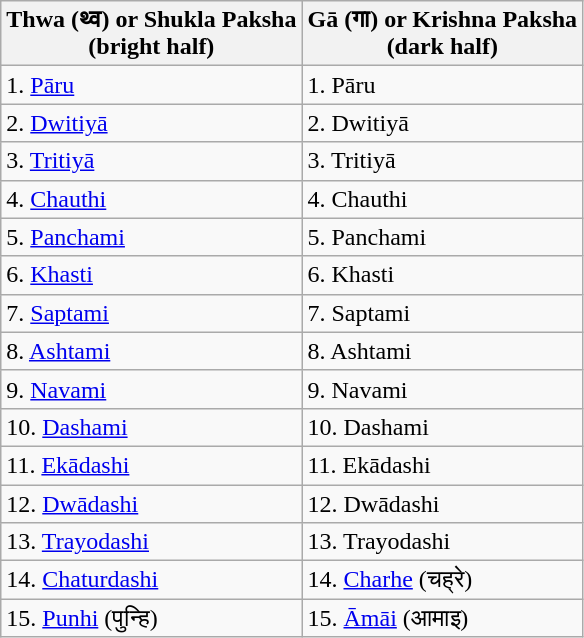<table class="wikitable">
<tr>
<th>Thwa (थ्व) or Shukla Paksha<br>(bright half)</th>
<th>Gā (गा) or Krishna Paksha<br>(dark half)</th>
</tr>
<tr>
<td>1. <a href='#'>Pāru</a></td>
<td>1. Pāru</td>
</tr>
<tr>
<td>2. <a href='#'>Dwitiyā</a></td>
<td>2. Dwitiyā</td>
</tr>
<tr>
<td>3. <a href='#'>Tritiyā</a></td>
<td>3. Tritiyā</td>
</tr>
<tr>
<td>4. <a href='#'>Chauthi</a></td>
<td>4. Chauthi</td>
</tr>
<tr>
<td>5. <a href='#'>Panchami</a></td>
<td>5. Panchami</td>
</tr>
<tr>
<td>6. <a href='#'>Khasti</a></td>
<td>6. Khasti</td>
</tr>
<tr>
<td>7. <a href='#'>Saptami</a></td>
<td>7. Saptami</td>
</tr>
<tr>
<td>8. <a href='#'>Ashtami</a></td>
<td>8. Ashtami</td>
</tr>
<tr>
<td>9. <a href='#'>Navami</a></td>
<td>9. Navami</td>
</tr>
<tr>
<td>10. <a href='#'>Dashami</a></td>
<td>10. Dashami</td>
</tr>
<tr>
<td>11. <a href='#'>Ekādashi</a></td>
<td>11. Ekādashi</td>
</tr>
<tr>
<td>12. <a href='#'>Dwādashi</a></td>
<td>12. Dwādashi</td>
</tr>
<tr>
<td>13. <a href='#'>Trayodashi</a></td>
<td>13. Trayodashi</td>
</tr>
<tr>
<td>14. <a href='#'>Chaturdashi</a></td>
<td>14. <a href='#'>Charhe</a> (चह्रे)</td>
</tr>
<tr>
<td>15. <a href='#'>Punhi</a> (पुन्हि)</td>
<td>15. <a href='#'>Āmāi</a> (आमाइ)</td>
</tr>
</table>
